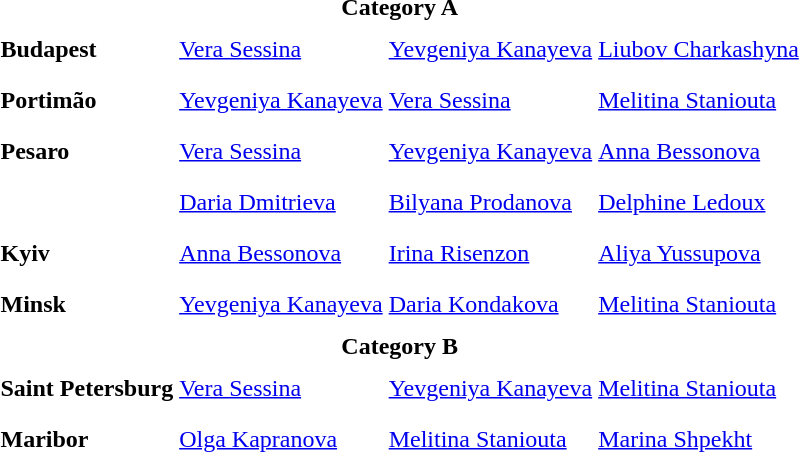<table>
<tr>
<td colspan="4" style="text-align:center;"><strong>Category A</strong></td>
</tr>
<tr>
<th scope=row style="text-align:left">Budapest </th>
<td style="height:30px;"> <a href='#'>Vera Sessina</a></td>
<td style="height:30px;"> <a href='#'>Yevgeniya Kanayeva</a></td>
<td style="height:30px;"> <a href='#'>Liubov Charkashyna</a></td>
</tr>
<tr>
<th scope=row style="text-align:left">Portimão </th>
<td style="height:30px;"> <a href='#'>Yevgeniya Kanayeva</a></td>
<td style="height:30px;"> <a href='#'>Vera Sessina</a></td>
<td style="height:30px;"> <a href='#'>Melitina Staniouta</a></td>
</tr>
<tr>
<th scope=row style="text-align:left">Pesaro </th>
<td style="height:30px;"> <a href='#'>Vera Sessina</a></td>
<td style="height:30px;"> <a href='#'>Yevgeniya Kanayeva</a></td>
<td style="height:30px;"> <a href='#'>Anna Bessonova</a></td>
</tr>
<tr>
<th scope=row style="text-align:left"></th>
<td style="height:30px;"> <a href='#'>Daria Dmitrieva</a></td>
<td style="height:30px;"> <a href='#'>Bilyana Prodanova</a></td>
<td style="height:30px;"> <a href='#'>Delphine Ledoux</a></td>
</tr>
<tr>
<th scope=row style="text-align:left">Kyiv </th>
<td style="height:30px;"> <a href='#'>Anna Bessonova</a></td>
<td style="height:30px;"> <a href='#'>Irina Risenzon</a></td>
<td style="height:30px;"> <a href='#'>Aliya Yussupova</a></td>
</tr>
<tr>
<th scope=row style="text-align:left">Minsk </th>
<td style="height:30px;"> <a href='#'>Yevgeniya Kanayeva</a></td>
<td style="height:30px;"> <a href='#'>Daria Kondakova</a></td>
<td style="height:30px;"> <a href='#'>Melitina Staniouta</a></td>
</tr>
<tr>
<td colspan="4" style="text-align:center;"><strong>Category B</strong></td>
</tr>
<tr>
<th scope=row style="text-align:left">Saint Petersburg </th>
<td style="height:30px;"> <a href='#'>Vera Sessina</a></td>
<td style="height:30px;"> <a href='#'>Yevgeniya Kanayeva</a></td>
<td style="height:30px;"> <a href='#'>Melitina Staniouta</a></td>
</tr>
<tr>
<th scope=row style="text-align:left">Maribor </th>
<td style="height:30px;"> <a href='#'>Olga Kapranova</a></td>
<td style="height:30px;"> <a href='#'>Melitina Staniouta</a></td>
<td style="height:30px;"> <a href='#'>Marina Shpekht</a></td>
</tr>
</table>
